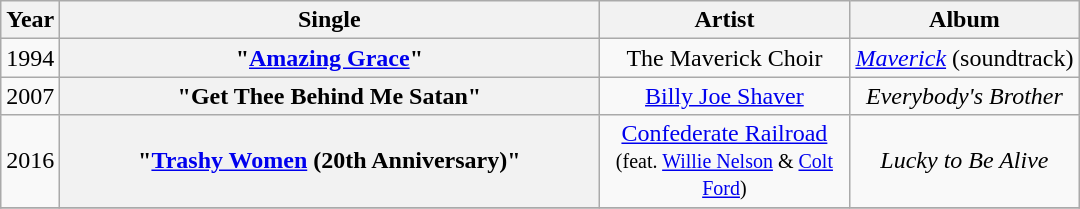<table class="wikitable plainrowheaders" style="text-align:center;">
<tr>
<th>Year</th>
<th style="width:22em;">Single</th>
<th style="width:10em;">Artist</th>
<th>Album</th>
</tr>
<tr>
<td>1994</td>
<th scope="row">"<a href='#'>Amazing Grace</a>"</th>
<td>The Maverick Choir</td>
<td><em><a href='#'>Maverick</a></em> (soundtrack)</td>
</tr>
<tr>
<td>2007</td>
<th scope="row">"Get Thee Behind Me Satan"</th>
<td><a href='#'>Billy Joe Shaver</a></td>
<td><em>Everybody's Brother</em></td>
</tr>
<tr>
<td>2016</td>
<th scope="row">"<a href='#'>Trashy Women</a> (20th Anniversary)"</th>
<td><a href='#'>Confederate Railroad</a> <small>(feat. <a href='#'>Willie Nelson</a> & <a href='#'>Colt Ford</a>)</small></td>
<td><em>Lucky to Be Alive</em></td>
</tr>
<tr>
</tr>
</table>
